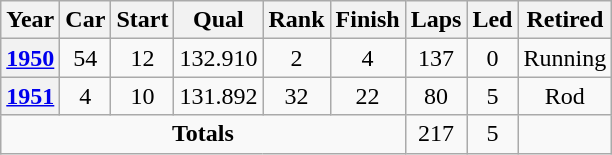<table class="wikitable" style="text-align:center">
<tr>
<th>Year</th>
<th>Car</th>
<th>Start</th>
<th>Qual</th>
<th>Rank</th>
<th>Finish</th>
<th>Laps</th>
<th>Led</th>
<th>Retired</th>
</tr>
<tr>
<th><a href='#'>1950</a></th>
<td>54</td>
<td>12</td>
<td>132.910</td>
<td>2</td>
<td>4</td>
<td>137</td>
<td>0</td>
<td>Running</td>
</tr>
<tr>
<th><a href='#'>1951</a></th>
<td>4</td>
<td>10</td>
<td>131.892</td>
<td>32</td>
<td>22</td>
<td>80</td>
<td>5</td>
<td>Rod</td>
</tr>
<tr>
<td colspan=6><strong>Totals</strong></td>
<td>217</td>
<td>5</td>
<td></td>
</tr>
</table>
